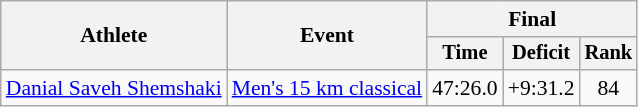<table class="wikitable" style="font-size:90%">
<tr>
<th rowspan=2>Athlete</th>
<th rowspan=2>Event</th>
<th colspan=3>Final</th>
</tr>
<tr style="font-size: 95%">
<th>Time</th>
<th>Deficit</th>
<th>Rank</th>
</tr>
<tr align=center>
<td align=left><a href='#'>Danial Saveh Shemshaki</a></td>
<td align=left><a href='#'>Men's 15 km classical</a></td>
<td>47:26.0</td>
<td>+9:31.2</td>
<td>84</td>
</tr>
</table>
